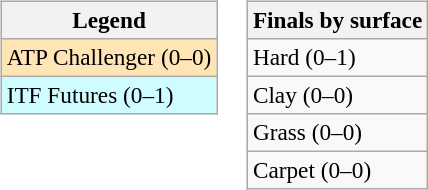<table>
<tr valign=top>
<td><br><table class=wikitable style=font-size:97%>
<tr>
<th>Legend</th>
</tr>
<tr bgcolor=moccasin>
<td>ATP Challenger (0–0)</td>
</tr>
<tr bgcolor=cffcff>
<td>ITF Futures (0–1)</td>
</tr>
</table>
</td>
<td><br><table class=wikitable style=font-size:97%>
<tr>
<th>Finals by surface</th>
</tr>
<tr>
<td>Hard (0–1)</td>
</tr>
<tr>
<td>Clay (0–0)</td>
</tr>
<tr>
<td>Grass (0–0)</td>
</tr>
<tr>
<td>Carpet (0–0)</td>
</tr>
</table>
</td>
</tr>
</table>
